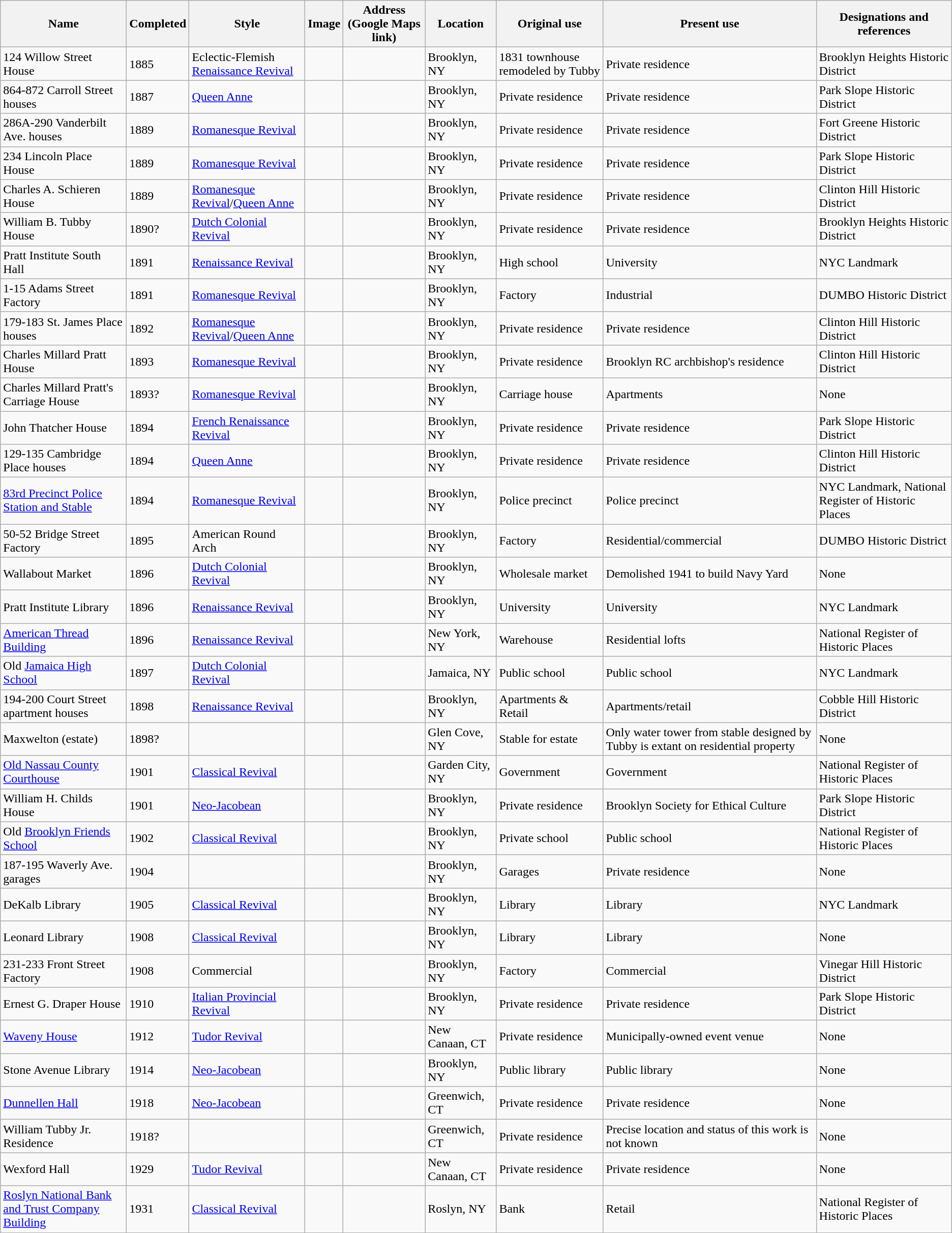<table class="wikitable sortable">
<tr>
<th>Name</th>
<th>Completed</th>
<th>Style</th>
<th>Image</th>
<th>Address (Google Maps link)</th>
<th>Location</th>
<th>Original use</th>
<th>Present use</th>
<th>Designations and references</th>
</tr>
<tr>
<td>124 Willow Street House</td>
<td>1885</td>
<td>Eclectic-Flemish <a href='#'>Renaissance Revival</a></td>
<td></td>
<td></td>
<td>Brooklyn, NY</td>
<td>1831 townhouse remodeled by Tubby</td>
<td>Private residence</td>
<td>Brooklyn Heights Historic District</td>
</tr>
<tr>
<td>864-872 Carroll Street houses</td>
<td>1887</td>
<td><a href='#'>Queen Anne</a></td>
<td></td>
<td></td>
<td>Brooklyn, NY</td>
<td>Private residence</td>
<td>Private residence</td>
<td>Park Slope Historic District</td>
</tr>
<tr>
<td>286A-290 Vanderbilt Ave. houses</td>
<td>1889</td>
<td><a href='#'>Romanesque Revival</a></td>
<td></td>
<td></td>
<td>Brooklyn, NY</td>
<td>Private residence</td>
<td>Private residence</td>
<td>Fort Greene Historic District</td>
</tr>
<tr>
<td>234 Lincoln Place House</td>
<td>1889</td>
<td><a href='#'>Romanesque Revival</a></td>
<td></td>
<td></td>
<td>Brooklyn, NY</td>
<td>Private residence</td>
<td>Private residence</td>
<td>Park Slope Historic District</td>
</tr>
<tr>
<td>Charles A. Schieren House</td>
<td>1889</td>
<td><a href='#'>Romanesque Revival</a>/<a href='#'>Queen Anne</a></td>
<td></td>
<td></td>
<td>Brooklyn, NY</td>
<td>Private residence</td>
<td>Private residence</td>
<td>Clinton Hill Historic District</td>
</tr>
<tr>
<td>William B. Tubby House</td>
<td>1890?</td>
<td><a href='#'>Dutch Colonial Revival</a></td>
<td></td>
<td></td>
<td>Brooklyn, NY</td>
<td>Private residence</td>
<td>Private residence</td>
<td>Brooklyn Heights Historic District</td>
</tr>
<tr>
<td>Pratt Institute South Hall</td>
<td>1891</td>
<td><a href='#'>Renaissance Revival</a></td>
<td></td>
<td></td>
<td>Brooklyn, NY</td>
<td>High school</td>
<td>University</td>
<td>NYC Landmark</td>
</tr>
<tr>
<td>1-15 Adams Street Factory</td>
<td>1891</td>
<td><a href='#'>Romanesque Revival</a></td>
<td></td>
<td></td>
<td>Brooklyn, NY</td>
<td>Factory</td>
<td>Industrial</td>
<td>DUMBO Historic District</td>
</tr>
<tr>
<td>179-183 St. James Place houses</td>
<td>1892</td>
<td><a href='#'>Romanesque Revival</a>/<a href='#'>Queen Anne</a></td>
<td></td>
<td></td>
<td>Brooklyn, NY</td>
<td>Private residence</td>
<td>Private residence</td>
<td>Clinton Hill Historic District</td>
</tr>
<tr>
<td>Charles Millard Pratt House</td>
<td>1893</td>
<td><a href='#'>Romanesque Revival</a></td>
<td></td>
<td></td>
<td>Brooklyn, NY</td>
<td>Private residence</td>
<td>Brooklyn RC archbishop's residence</td>
<td>Clinton Hill Historic District</td>
</tr>
<tr>
<td>Charles Millard Pratt's Carriage House</td>
<td>1893?</td>
<td><a href='#'>Romanesque Revival</a></td>
<td></td>
<td></td>
<td>Brooklyn, NY</td>
<td>Carriage house</td>
<td>Apartments</td>
<td>None</td>
</tr>
<tr>
<td>John Thatcher House</td>
<td>1894</td>
<td><a href='#'>French Renaissance Revival</a></td>
<td></td>
<td></td>
<td>Brooklyn, NY</td>
<td>Private residence</td>
<td>Private residence</td>
<td>Park Slope Historic District</td>
</tr>
<tr>
<td>129-135 Cambridge Place houses</td>
<td>1894</td>
<td><a href='#'>Queen Anne</a></td>
<td></td>
<td></td>
<td>Brooklyn, NY</td>
<td>Private residence</td>
<td>Private residence</td>
<td>Clinton Hill Historic District</td>
</tr>
<tr>
<td><a href='#'>83rd Precinct Police Station and Stable</a></td>
<td>1894</td>
<td><a href='#'>Romanesque Revival</a></td>
<td></td>
<td></td>
<td>Brooklyn, NY</td>
<td>Police precinct</td>
<td>Police precinct</td>
<td>NYC Landmark, National Register of Historic Places</td>
</tr>
<tr>
<td>50-52 Bridge Street Factory</td>
<td>1895</td>
<td>American Round Arch</td>
<td></td>
<td></td>
<td>Brooklyn, NY</td>
<td>Factory</td>
<td>Residential/commercial</td>
<td>DUMBO Historic District</td>
</tr>
<tr>
<td>Wallabout Market</td>
<td>1896</td>
<td><a href='#'>Dutch Colonial Revival</a></td>
<td></td>
<td></td>
<td>Brooklyn, NY</td>
<td>Wholesale market</td>
<td>Demolished 1941 to build Navy Yard</td>
<td>None</td>
</tr>
<tr>
<td>Pratt Institute Library</td>
<td>1896</td>
<td><a href='#'>Renaissance Revival</a></td>
<td></td>
<td></td>
<td>Brooklyn, NY</td>
<td>University</td>
<td>University</td>
<td>NYC Landmark</td>
</tr>
<tr>
<td><a href='#'>American Thread Building</a></td>
<td>1896</td>
<td><a href='#'>Renaissance Revival</a></td>
<td></td>
<td></td>
<td>New York, NY</td>
<td>Warehouse</td>
<td>Residential lofts</td>
<td>National Register of Historic Places</td>
</tr>
<tr>
<td>Old <a href='#'>Jamaica High School</a></td>
<td>1897</td>
<td><a href='#'>Dutch Colonial Revival</a></td>
<td></td>
<td></td>
<td>Jamaica, NY</td>
<td>Public school</td>
<td>Public school</td>
<td>NYC Landmark</td>
</tr>
<tr>
<td>194-200 Court Street apartment houses</td>
<td>1898</td>
<td><a href='#'>Renaissance Revival</a></td>
<td></td>
<td></td>
<td>Brooklyn, NY</td>
<td>Apartments & Retail</td>
<td>Apartments/retail</td>
<td>Cobble Hill Historic District</td>
</tr>
<tr>
<td>Maxwelton (estate)</td>
<td>1898?</td>
<td></td>
<td></td>
<td></td>
<td>Glen Cove, NY</td>
<td>Stable for estate</td>
<td>Only water tower from stable designed by Tubby is extant on residential property</td>
<td>None</td>
</tr>
<tr>
<td><a href='#'>Old Nassau County Courthouse</a></td>
<td>1901</td>
<td><a href='#'>Classical Revival</a></td>
<td></td>
<td></td>
<td>Garden City, NY</td>
<td>Government</td>
<td>Government</td>
<td>National Register of Historic Places</td>
</tr>
<tr>
<td>William H. Childs House</td>
<td>1901</td>
<td><a href='#'>Neo-Jacobean</a></td>
<td></td>
<td></td>
<td>Brooklyn, NY</td>
<td>Private residence</td>
<td>Brooklyn Society for Ethical Culture</td>
<td>Park Slope Historic District</td>
</tr>
<tr>
<td>Old <a href='#'>Brooklyn Friends School</a></td>
<td>1902</td>
<td><a href='#'>Classical Revival</a></td>
<td></td>
<td></td>
<td>Brooklyn, NY</td>
<td>Private school</td>
<td>Public school</td>
<td>National Register of Historic Places</td>
</tr>
<tr>
<td>187-195 Waverly Ave. garages</td>
<td>1904</td>
<td></td>
<td></td>
<td></td>
<td>Brooklyn, NY</td>
<td>Garages</td>
<td>Private residence</td>
<td>None</td>
</tr>
<tr>
<td>DeKalb Library</td>
<td>1905</td>
<td><a href='#'>Classical Revival</a></td>
<td></td>
<td></td>
<td>Brooklyn, NY</td>
<td>Library</td>
<td>Library</td>
<td>NYC Landmark</td>
</tr>
<tr>
<td>Leonard Library</td>
<td>1908</td>
<td><a href='#'>Classical Revival</a></td>
<td></td>
<td></td>
<td>Brooklyn, NY</td>
<td>Library</td>
<td>Library</td>
<td>None</td>
</tr>
<tr>
<td>231-233 Front Street Factory</td>
<td>1908</td>
<td>Commercial</td>
<td></td>
<td></td>
<td>Brooklyn, NY</td>
<td>Factory</td>
<td>Commercial</td>
<td>Vinegar Hill Historic District</td>
</tr>
<tr>
<td>Ernest G. Draper House</td>
<td>1910</td>
<td><a href='#'>Italian Provincial Revival</a></td>
<td></td>
<td></td>
<td>Brooklyn, NY</td>
<td>Private residence</td>
<td>Private residence</td>
<td>Park Slope Historic District</td>
</tr>
<tr>
<td><a href='#'>Waveny House</a></td>
<td>1912</td>
<td><a href='#'>Tudor Revival</a></td>
<td></td>
<td></td>
<td>New Canaan, CT</td>
<td>Private residence</td>
<td>Municipally-owned event venue</td>
<td>None</td>
</tr>
<tr>
<td>Stone Avenue Library</td>
<td>1914</td>
<td><a href='#'>Neo-Jacobean</a></td>
<td></td>
<td></td>
<td>Brooklyn, NY</td>
<td>Public library</td>
<td>Public library</td>
<td>None</td>
</tr>
<tr>
<td><a href='#'>Dunnellen Hall</a></td>
<td>1918</td>
<td><a href='#'>Neo-Jacobean</a></td>
<td></td>
<td></td>
<td>Greenwich, CT</td>
<td>Private residence</td>
<td>Private residence</td>
<td>None</td>
</tr>
<tr>
<td>William Tubby Jr. Residence</td>
<td>1918?</td>
<td></td>
<td></td>
<td></td>
<td>Greenwich, CT</td>
<td>Private residence</td>
<td>Precise location and status of this work is not known</td>
<td>None</td>
</tr>
<tr>
<td>Wexford Hall</td>
<td>1929</td>
<td><a href='#'>Tudor Revival</a></td>
<td></td>
<td></td>
<td>New Canaan, CT</td>
<td>Private residence</td>
<td>Private residence</td>
<td>None</td>
</tr>
<tr>
<td><a href='#'>Roslyn National Bank and Trust Company Building</a></td>
<td>1931</td>
<td><a href='#'>Classical Revival</a></td>
<td></td>
<td></td>
<td>Roslyn, NY</td>
<td>Bank</td>
<td>Retail</td>
<td>National Register of Historic Places</td>
</tr>
</table>
